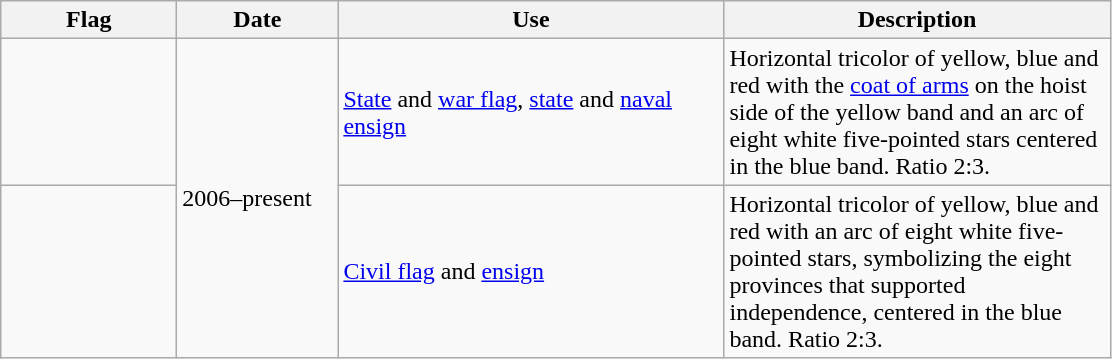<table class="wikitable">
<tr>
<th style="width:110px;">Flag</th>
<th style="width:100px;">Date</th>
<th style="width:250px;">Use</th>
<th style="width:250px;">Description</th>
</tr>
<tr>
<td></td>
<td rowspan="2">2006–present</td>
<td><a href='#'>State</a> and <a href='#'>war flag</a>, <a href='#'>state</a> and <a href='#'>naval ensign</a></td>
<td>Horizontal tricolor of yellow, blue and red with the <a href='#'>coat of arms</a> on the hoist side of the yellow band and an arc of eight white five-pointed stars centered in the blue band. Ratio 2:3.</td>
</tr>
<tr>
<td></td>
<td><a href='#'>Civil flag</a> and <a href='#'>ensign</a></td>
<td>Horizontal tricolor of yellow, blue and red with an arc of eight white five-pointed stars, symbolizing the eight provinces that supported independence, centered in the blue band. Ratio 2:3.</td>
</tr>
</table>
